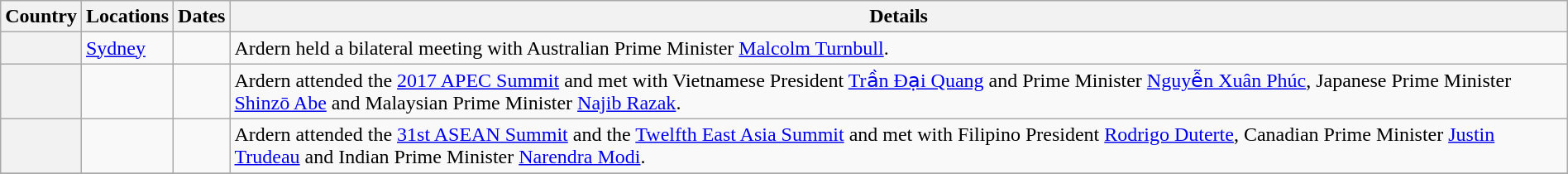<table class="wikitable sortable" border="1" style="margin: 1em auto 1em auto">
<tr>
<th>Country</th>
<th>Locations</th>
<th>Dates</th>
<th class="unsortable">Details</th>
</tr>
<tr>
<th scope="row"></th>
<td><a href='#'>Sydney</a></td>
<td></td>
<td>Ardern held a bilateral meeting with Australian Prime Minister <a href='#'>Malcolm Turnbull</a>.</td>
</tr>
<tr>
<th scope="row"></th>
<td></td>
<td></td>
<td>Ardern attended the <a href='#'>2017 APEC Summit</a> and met with Vietnamese President <a href='#'>Trần Đại Quang</a> and Prime Minister <a href='#'>Nguyễn Xuân Phúc</a>, Japanese Prime Minister <a href='#'>Shinzō Abe</a> and Malaysian Prime Minister <a href='#'>Najib Razak</a>.</td>
</tr>
<tr>
<th scope="row"></th>
<td></td>
<td></td>
<td>Ardern attended the <a href='#'>31st ASEAN Summit</a> and the <a href='#'>Twelfth East Asia Summit</a> and met with Filipino President <a href='#'>Rodrigo Duterte</a>, Canadian Prime Minister <a href='#'>Justin Trudeau</a> and Indian Prime Minister <a href='#'>Narendra Modi</a>.</td>
</tr>
<tr>
</tr>
</table>
